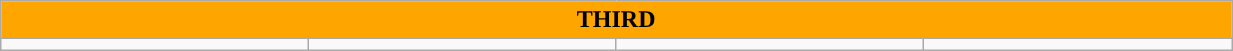<table class="wikitable collapsible collapsed" style="width:65%">
<tr>
<th colspan=6 ! style="color:black; background:orange;">THIRD</th>
</tr>
<tr>
<td></td>
<td></td>
<td></td>
<td></td>
</tr>
</table>
